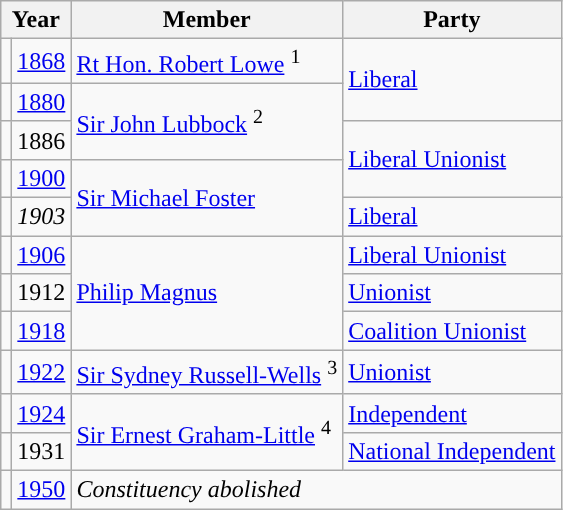<table class="wikitable">
<tr>
<th colspan="2">Year</th>
<th>Member</th>
<th>Party</th>
</tr>
<tr>
<td style="color:inherit;background-color: "></td>
<td><a href='#'>1868</a></td>
<td><a href='#'>Rt Hon. Robert Lowe</a> <sup>1</sup></td>
<td rowspan="2"><a href='#'>Liberal</a></td>
</tr>
<tr>
<td style="color:inherit;background-color: "></td>
<td><a href='#'>1880</a></td>
<td rowspan="2"><a href='#'>Sir John Lubbock</a> <sup>2</sup></td>
</tr>
<tr>
<td style="color:inherit;background-color: "></td>
<td>1886</td>
<td rowspan="2"><a href='#'>Liberal Unionist</a></td>
</tr>
<tr>
<td style="color:inherit;background-color: "></td>
<td><a href='#'>1900</a></td>
<td rowspan="2"><a href='#'>Sir Michael Foster</a></td>
</tr>
<tr>
<td style="color:inherit;background-color: "></td>
<td><em>1903</em></td>
<td><a href='#'>Liberal</a></td>
</tr>
<tr>
<td style="color:inherit;background-color: "></td>
<td><a href='#'>1906</a></td>
<td rowspan="3"><a href='#'>Philip Magnus</a></td>
<td><a href='#'>Liberal Unionist</a></td>
</tr>
<tr>
<td style="color:inherit;background-color: "></td>
<td>1912</td>
<td><a href='#'>Unionist</a></td>
</tr>
<tr>
<td style="color:inherit;background-color: "></td>
<td><a href='#'>1918</a></td>
<td><a href='#'>Coalition Unionist</a></td>
</tr>
<tr>
<td style="color:inherit;background-color: "></td>
<td><a href='#'>1922</a></td>
<td><a href='#'>Sir Sydney Russell-Wells</a> <sup>3</sup></td>
<td><a href='#'>Unionist</a></td>
</tr>
<tr>
<td style="color:inherit;background-color: "></td>
<td><a href='#'>1924</a></td>
<td rowspan="2"><a href='#'>Sir Ernest Graham-Little</a> <sup>4</sup></td>
<td><a href='#'>Independent</a></td>
</tr>
<tr>
<td style="color:inherit;background-color: "></td>
<td>1931</td>
<td><a href='#'>National Independent</a></td>
</tr>
<tr>
<td></td>
<td><a href='#'>1950</a></td>
<td colspan="2"><em>Constituency abolished</em></td>
</tr>
</table>
